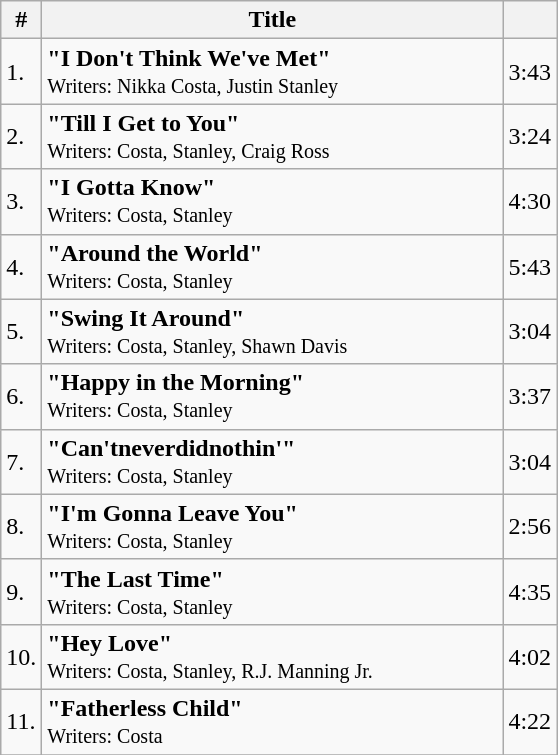<table class="wikitable">
<tr>
<th>#</th>
<th width="300">Title</th>
<th></th>
</tr>
<tr>
<td>1.</td>
<td><strong>"I Don't Think We've Met"</strong><br><small>Writers: Nikka Costa, Justin Stanley</small></td>
<td>3:43</td>
</tr>
<tr>
<td>2.</td>
<td><strong>"Till I Get to You"</strong><br><small>Writers: Costa, Stanley, Craig Ross</small></td>
<td>3:24</td>
</tr>
<tr>
<td>3.</td>
<td><strong>"I Gotta Know"</strong><br><small>Writers: Costa, Stanley</small></td>
<td>4:30</td>
</tr>
<tr>
<td>4.</td>
<td><strong>"Around the World"</strong><br><small>Writers: Costa, Stanley</small></td>
<td>5:43</td>
</tr>
<tr>
<td>5.</td>
<td><strong>"Swing It Around"</strong><br><small>Writers: Costa, Stanley, Shawn Davis</small></td>
<td>3:04</td>
</tr>
<tr>
<td>6.</td>
<td><strong>"Happy in the Morning"</strong><br><small>Writers: Costa, Stanley</small></td>
<td>3:37</td>
</tr>
<tr>
<td>7.</td>
<td><strong>"Can'tneverdidnothin'"</strong><br><small>Writers: Costa, Stanley</small></td>
<td>3:04</td>
</tr>
<tr>
<td>8.</td>
<td><strong>"I'm Gonna Leave You"</strong><br><small>Writers: Costa, Stanley</small></td>
<td>2:56</td>
</tr>
<tr>
<td>9.</td>
<td><strong>"The Last Time"</strong><br><small>Writers: Costa, Stanley</small></td>
<td>4:35</td>
</tr>
<tr>
<td>10.</td>
<td><strong>"Hey Love"</strong><br><small>Writers: Costa, Stanley, R.J. Manning Jr.</small></td>
<td>4:02</td>
</tr>
<tr>
<td>11.</td>
<td><strong>"Fatherless Child"</strong><br><small>Writers: Costa</small></td>
<td>4:22</td>
</tr>
<tr>
</tr>
</table>
